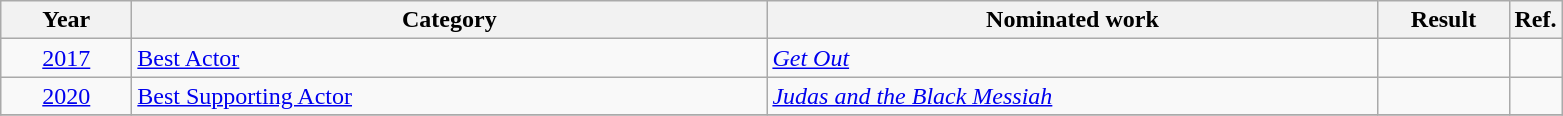<table class=wikitable>
<tr>
<th scope="col" style="width:5em;">Year</th>
<th scope="col" style="width:26em;">Category</th>
<th scope="col" style="width:25em;">Nominated work</th>
<th scope="col" style="width:5em;">Result</th>
<th>Ref.</th>
</tr>
<tr>
<td style="text-align:center;"><a href='#'>2017</a></td>
<td><a href='#'>Best Actor</a></td>
<td><em><a href='#'>Get Out</a></em></td>
<td></td>
<td></td>
</tr>
<tr>
<td style="text-align:center;"><a href='#'>2020</a></td>
<td><a href='#'>Best Supporting Actor</a></td>
<td><em><a href='#'>Judas and the Black Messiah</a></em></td>
<td></td>
<td></td>
</tr>
<tr>
</tr>
</table>
